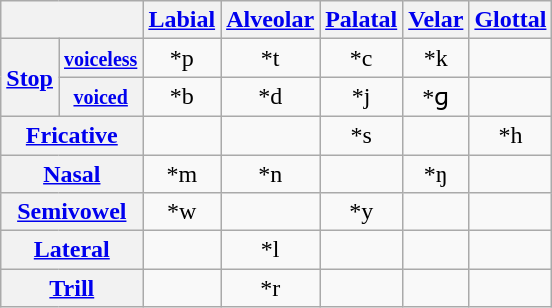<table class="wikitable" style=text-align:center>
<tr>
<th colspan=2></th>
<th><a href='#'>Labial</a></th>
<th><a href='#'>Alveolar</a></th>
<th><a href='#'>Palatal</a></th>
<th><a href='#'>Velar</a></th>
<th><a href='#'>Glottal</a></th>
</tr>
<tr>
<th rowspan=2><a href='#'>Stop</a></th>
<th><small><a href='#'>voiceless</a></small></th>
<td>*p</td>
<td>*t</td>
<td>*c</td>
<td>*k</td>
<td></td>
</tr>
<tr>
<th><small><a href='#'>voiced</a></small></th>
<td>*b</td>
<td>*d</td>
<td>*j</td>
<td>*ɡ</td>
<td></td>
</tr>
<tr>
<th colspan=2><a href='#'>Fricative</a></th>
<td></td>
<td></td>
<td>*s</td>
<td></td>
<td>*h</td>
</tr>
<tr>
<th colspan=2><a href='#'>Nasal</a></th>
<td>*m</td>
<td>*n</td>
<td></td>
<td>*ŋ</td>
<td></td>
</tr>
<tr>
<th colspan=2><a href='#'>Semivowel</a></th>
<td>*w</td>
<td></td>
<td>*y</td>
<td></td>
<td></td>
</tr>
<tr>
<th colspan=2><a href='#'>Lateral</a></th>
<td></td>
<td>*l</td>
<td></td>
<td></td>
<td></td>
</tr>
<tr>
<th colspan=2><a href='#'>Trill</a></th>
<td></td>
<td>*r</td>
<td></td>
<td></td>
<td></td>
</tr>
</table>
